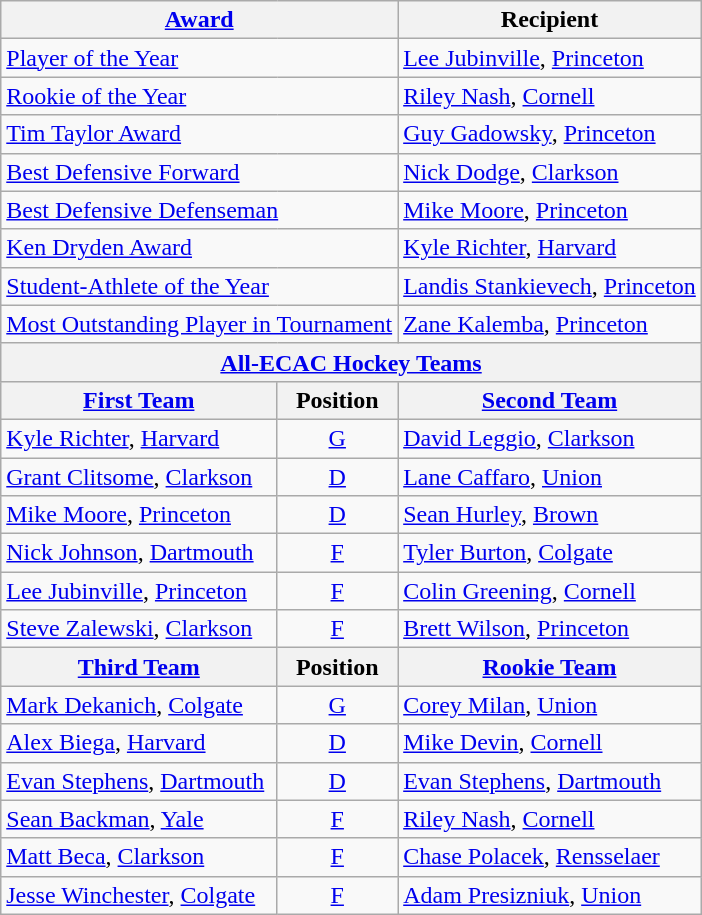<table class="wikitable">
<tr>
<th colspan=2><a href='#'>Award</a></th>
<th>Recipient</th>
</tr>
<tr>
<td colspan=2><a href='#'>Player of the Year</a></td>
<td><a href='#'>Lee Jubinville</a>, <a href='#'>Princeton</a></td>
</tr>
<tr>
<td colspan=2><a href='#'>Rookie of the Year</a></td>
<td><a href='#'>Riley Nash</a>, <a href='#'>Cornell</a></td>
</tr>
<tr>
<td colspan=2><a href='#'>Tim Taylor Award</a></td>
<td><a href='#'>Guy Gadowsky</a>, <a href='#'>Princeton</a></td>
</tr>
<tr>
<td colspan=2><a href='#'>Best Defensive Forward</a></td>
<td><a href='#'>Nick Dodge</a>, <a href='#'>Clarkson</a></td>
</tr>
<tr>
<td colspan=2><a href='#'>Best Defensive Defenseman</a></td>
<td><a href='#'>Mike Moore</a>, <a href='#'>Princeton</a></td>
</tr>
<tr>
<td colspan=2><a href='#'>Ken Dryden Award</a></td>
<td><a href='#'>Kyle Richter</a>, <a href='#'>Harvard</a></td>
</tr>
<tr>
<td colspan=2><a href='#'>Student-Athlete of the Year</a></td>
<td><a href='#'>Landis Stankievech</a>, <a href='#'>Princeton</a></td>
</tr>
<tr>
<td colspan=2><a href='#'>Most Outstanding Player in Tournament</a></td>
<td><a href='#'>Zane Kalemba</a>, <a href='#'>Princeton</a></td>
</tr>
<tr>
<th colspan=3><a href='#'>All-ECAC Hockey Teams</a></th>
</tr>
<tr>
<th><a href='#'>First Team</a></th>
<th>  Position  </th>
<th><a href='#'>Second Team</a></th>
</tr>
<tr>
<td><a href='#'>Kyle Richter</a>, <a href='#'>Harvard</a></td>
<td align=center><a href='#'>G</a></td>
<td><a href='#'>David Leggio</a>, <a href='#'>Clarkson</a></td>
</tr>
<tr>
<td><a href='#'>Grant Clitsome</a>, <a href='#'>Clarkson</a></td>
<td align=center><a href='#'>D</a></td>
<td><a href='#'>Lane Caffaro</a>, <a href='#'>Union</a></td>
</tr>
<tr>
<td><a href='#'>Mike Moore</a>, <a href='#'>Princeton</a></td>
<td align=center><a href='#'>D</a></td>
<td><a href='#'>Sean Hurley</a>, <a href='#'>Brown</a></td>
</tr>
<tr>
<td><a href='#'>Nick Johnson</a>, <a href='#'>Dartmouth</a></td>
<td align=center><a href='#'>F</a></td>
<td><a href='#'>Tyler Burton</a>, <a href='#'>Colgate</a></td>
</tr>
<tr>
<td><a href='#'>Lee Jubinville</a>, <a href='#'>Princeton</a></td>
<td align=center><a href='#'>F</a></td>
<td><a href='#'>Colin Greening</a>, <a href='#'>Cornell</a></td>
</tr>
<tr>
<td><a href='#'>Steve Zalewski</a>, <a href='#'>Clarkson</a></td>
<td align=center><a href='#'>F</a></td>
<td><a href='#'>Brett Wilson</a>, <a href='#'>Princeton</a></td>
</tr>
<tr>
<th><a href='#'>Third Team</a></th>
<th>  Position  </th>
<th><a href='#'>Rookie Team</a></th>
</tr>
<tr>
<td><a href='#'>Mark Dekanich</a>, <a href='#'>Colgate</a></td>
<td align=center><a href='#'>G</a></td>
<td><a href='#'>Corey Milan</a>, <a href='#'>Union</a></td>
</tr>
<tr>
<td><a href='#'>Alex Biega</a>, <a href='#'>Harvard</a></td>
<td align=center><a href='#'>D</a></td>
<td><a href='#'>Mike Devin</a>, <a href='#'>Cornell</a></td>
</tr>
<tr>
<td><a href='#'>Evan Stephens</a>, <a href='#'>Dartmouth</a></td>
<td align=center><a href='#'>D</a></td>
<td><a href='#'>Evan Stephens</a>, <a href='#'>Dartmouth</a></td>
</tr>
<tr>
<td><a href='#'>Sean Backman</a>, <a href='#'>Yale</a></td>
<td align=center><a href='#'>F</a></td>
<td><a href='#'>Riley Nash</a>, <a href='#'>Cornell</a></td>
</tr>
<tr>
<td><a href='#'>Matt Beca</a>, <a href='#'>Clarkson</a></td>
<td align=center><a href='#'>F</a></td>
<td><a href='#'>Chase Polacek</a>, <a href='#'>Rensselaer</a></td>
</tr>
<tr>
<td><a href='#'>Jesse Winchester</a>, <a href='#'>Colgate</a></td>
<td align=center><a href='#'>F</a></td>
<td><a href='#'>Adam Presizniuk</a>, <a href='#'>Union</a></td>
</tr>
</table>
